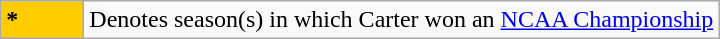<table class="wikitable">
<tr>
<td style="background:#ffcc00; width:3em;"><strong>*</strong></td>
<td>Denotes season(s) in which Carter won an <a href='#'>NCAA Championship</a></td>
</tr>
</table>
